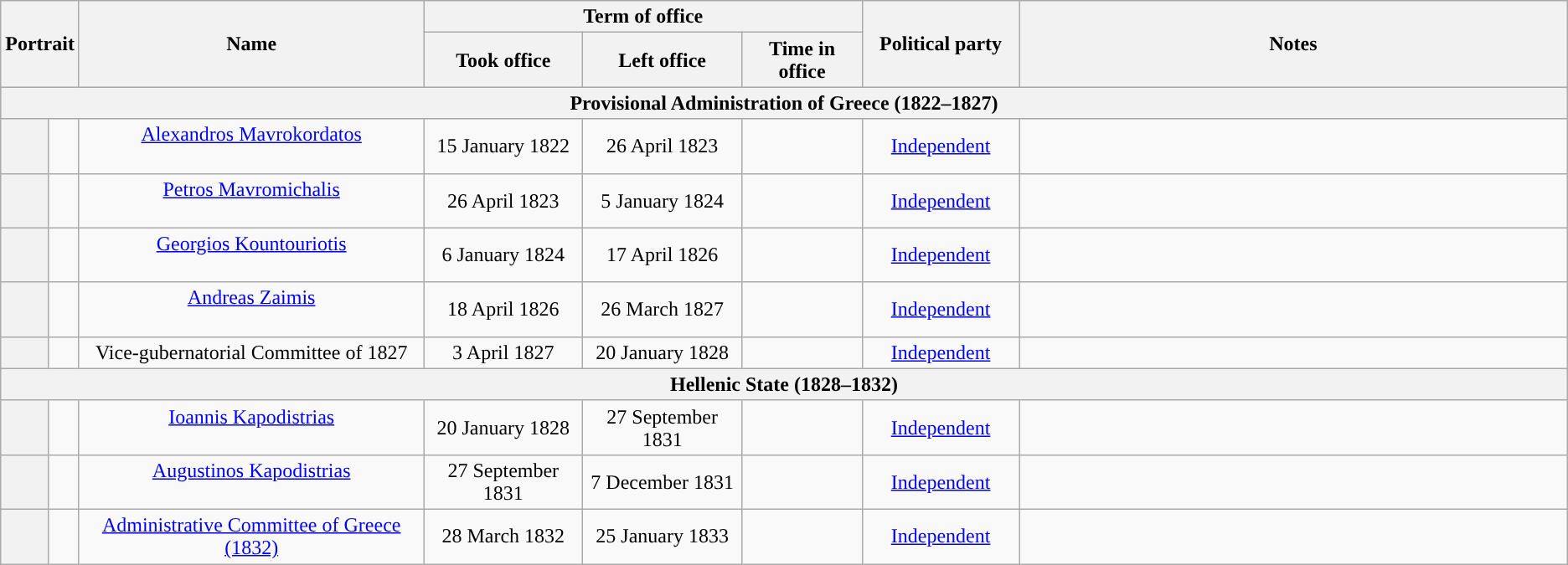<table class="wikitable" style="text-align:center">
<tr>
<th colspan="2" rowspan="2">Portrait</th>
<th rowspan="2">Name<br></th>
<th colspan="3">Term of office</th>
<th rowspan="2" style="width:10%;">Political party</th>
<th rowspan="2" style="width:35%;">Notes</th>
</tr>
<tr>
<th>Took office</th>
<th>Left office</th>
<th>Time in office</th>
</tr>
<tr style="background:#ccc;">
<th colspan="8">Provisional Administration of Greece (1822–1827)</th>
</tr>
<tr>
<th style="background:"> </th>
<td></td>
<td><a href='#'>Alexandros Mavrokordatos</a><br><br></td>
<td>15 January 1822</td>
<td>26 April 1823</td>
<td></td>
<td><a href='#'>Independent</a></td>
<td></td>
</tr>
<tr>
<th style="background:"></th>
<td></td>
<td><a href='#'>Petros Mavromichalis</a><br><br></td>
<td>26 April 1823</td>
<td>5 January 1824</td>
<td></td>
<td><a href='#'>Independent</a></td>
<td></td>
</tr>
<tr>
<th style="background:"></th>
<td></td>
<td><a href='#'>Georgios Kountouriotis</a><br><br></td>
<td>6 January 1824</td>
<td>17 April 1826</td>
<td></td>
<td><a href='#'>Independent</a></td>
<td></td>
</tr>
<tr>
<th style="background:"></th>
<td></td>
<td><a href='#'>Andreas Zaimis</a><br><br></td>
<td>18 April 1826</td>
<td>26 March 1827</td>
<td></td>
<td><a href='#'>Independent</a></td>
<td></td>
</tr>
<tr>
<th style="background:"></th>
<td></td>
<td>Vice-gubernatorial Committee of 1827</td>
<td>3 April 1827</td>
<td>20 January 1828</td>
<td></td>
<td><a href='#'>Independent</a></td>
<td></td>
</tr>
<tr>
<th colspan="8">Hellenic State (1828–1832)</th>
</tr>
<tr>
<th style="background:"></th>
<td></td>
<td><a href='#'>Ioannis Kapodistrias</a><br><br></td>
<td>20 January 1828</td>
<td>27 September 1831</td>
<td></td>
<td><a href='#'>Independent</a></td>
<td></td>
</tr>
<tr>
<th style="background:"></th>
<td></td>
<td><a href='#'>Augustinos Kapodistrias</a><br><br></td>
<td>27 September 1831</td>
<td>7 December 1831</td>
<td></td>
<td><a href='#'>Independent</a></td>
<td></td>
</tr>
<tr>
<th style="background:"></th>
<td></td>
<td><a href='#'>Administrative Committee of Greece (1832)</a></td>
<td>28 March 1832</td>
<td>25 January 1833</td>
<td></td>
<td><a href='#'>Independent</a></td>
<td></td>
</tr>
</table>
